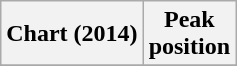<table class="wikitable sortable">
<tr>
<th>Chart (2014)</th>
<th>Peak<br>position</th>
</tr>
<tr>
</tr>
</table>
